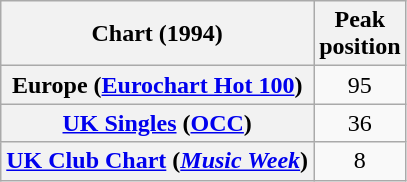<table class="wikitable sortable plainrowheaders" style="text-align:center">
<tr>
<th scope="col">Chart (1994)</th>
<th scope="col">Peak<br>position</th>
</tr>
<tr>
<th scope="row">Europe (<a href='#'>Eurochart Hot 100</a>)</th>
<td style="text-align:center;">95</td>
</tr>
<tr>
<th scope="row"><a href='#'>UK Singles</a> (<a href='#'>OCC</a>)</th>
<td style="text-align:center;">36</td>
</tr>
<tr>
<th scope="row"><a href='#'>UK Club Chart</a> (<em><a href='#'>Music Week</a></em>)</th>
<td style="text-align:center;">8</td>
</tr>
</table>
